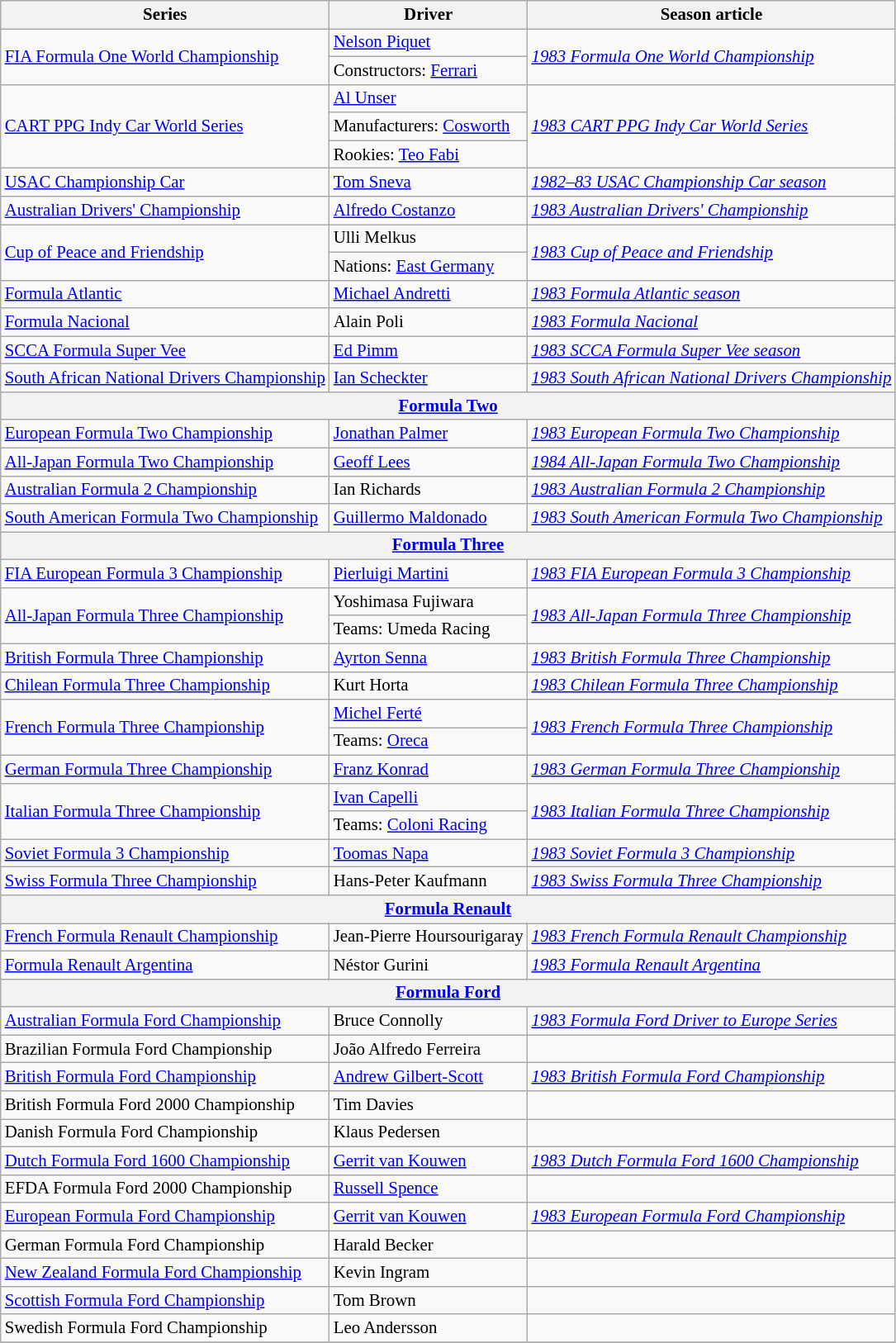<table class="wikitable" style="font-size: 87%;">
<tr>
<th>Series</th>
<th>Driver</th>
<th>Season article</th>
</tr>
<tr>
<td rowspan=2><a href='#'>FIA Formula One World Championship</a></td>
<td> <a href='#'>Nelson Piquet</a></td>
<td rowspan=2><em><a href='#'>1983 Formula One World Championship</a></em></td>
</tr>
<tr>
<td>Constructors:  <a href='#'>Ferrari</a></td>
</tr>
<tr>
<td rowspan=3><a href='#'>CART PPG Indy Car World Series</a></td>
<td> <a href='#'>Al Unser</a></td>
<td rowspan=3><em><a href='#'>1983 CART PPG Indy Car World Series</a></em></td>
</tr>
<tr>
<td>Manufacturers:  <a href='#'>Cosworth</a></td>
</tr>
<tr>
<td>Rookies:  <a href='#'>Teo Fabi</a></td>
</tr>
<tr>
<td><a href='#'>USAC Championship Car</a></td>
<td> <a href='#'>Tom Sneva</a></td>
<td><em><a href='#'>1982–83 USAC Championship Car season</a></em></td>
</tr>
<tr>
<td><a href='#'>Australian Drivers' Championship</a></td>
<td> <a href='#'>Alfredo Costanzo</a></td>
<td><em><a href='#'>1983 Australian Drivers' Championship</a></em></td>
</tr>
<tr>
<td rowspan=2><a href='#'>Cup of Peace and Friendship</a></td>
<td> Ulli Melkus</td>
<td rowspan=2><em><a href='#'>1983 Cup of Peace and Friendship</a></em></td>
</tr>
<tr>
<td>Nations:  <a href='#'>East Germany</a></td>
</tr>
<tr>
<td><a href='#'>Formula Atlantic</a></td>
<td> <a href='#'>Michael Andretti</a></td>
<td><em><a href='#'>1983 Formula Atlantic season</a></em></td>
</tr>
<tr>
<td><a href='#'>Formula Nacional</a></td>
<td> Alain Poli</td>
<td><em><a href='#'>1983 Formula Nacional</a></em></td>
</tr>
<tr>
<td><a href='#'>SCCA Formula Super Vee</a></td>
<td> <a href='#'>Ed Pimm</a></td>
<td><em><a href='#'>1983 SCCA Formula Super Vee season</a></em></td>
</tr>
<tr>
<td><a href='#'>South African National Drivers Championship</a></td>
<td> <a href='#'>Ian Scheckter</a></td>
<td><em><a href='#'>1983 South African National Drivers Championship</a></em></td>
</tr>
<tr>
<th colspan=3><a href='#'>Formula Two</a></th>
</tr>
<tr>
<td><a href='#'>European Formula Two Championship</a></td>
<td> <a href='#'>Jonathan Palmer</a></td>
<td><em><a href='#'>1983 European Formula Two Championship</a></em></td>
</tr>
<tr>
<td><a href='#'>All-Japan Formula Two Championship</a></td>
<td> <a href='#'>Geoff Lees</a></td>
<td><em><a href='#'>1984 All-Japan Formula Two Championship</a></em></td>
</tr>
<tr>
<td><a href='#'>Australian Formula 2 Championship</a></td>
<td> Ian Richards</td>
<td><em><a href='#'>1983 Australian Formula 2 Championship</a></em></td>
</tr>
<tr>
<td><a href='#'>South American Formula Two Championship</a></td>
<td> <a href='#'>Guillermo Maldonado</a></td>
<td><em><a href='#'>1983 South American Formula Two Championship</a></em></td>
</tr>
<tr>
<th colspan=3><a href='#'>Formula Three</a></th>
</tr>
<tr>
<td><a href='#'>FIA European Formula 3 Championship</a></td>
<td> <a href='#'>Pierluigi Martini</a></td>
<td><em><a href='#'>1983 FIA European Formula 3 Championship</a></em></td>
</tr>
<tr>
<td rowspan="2"><a href='#'>All-Japan Formula Three Championship</a></td>
<td> Yoshimasa Fujiwara</td>
<td rowspan="2"><em><a href='#'>1983 All-Japan Formula Three Championship</a></em></td>
</tr>
<tr>
<td>Teams:  Umeda Racing</td>
</tr>
<tr>
<td><a href='#'>British Formula Three Championship</a></td>
<td> <a href='#'>Ayrton Senna</a></td>
<td><em><a href='#'>1983 British Formula Three Championship</a></em></td>
</tr>
<tr>
<td><a href='#'>Chilean Formula Three Championship</a></td>
<td> Kurt Horta</td>
<td><em><a href='#'>1983 Chilean Formula Three Championship</a></em></td>
</tr>
<tr>
<td rowspan=2><a href='#'>French Formula Three Championship</a></td>
<td> <a href='#'>Michel Ferté</a></td>
<td rowspan=2><em><a href='#'>1983 French Formula Three Championship</a></em></td>
</tr>
<tr>
<td>Teams:  <a href='#'>Oreca</a></td>
</tr>
<tr>
<td><a href='#'>German Formula Three Championship</a></td>
<td> <a href='#'>Franz Konrad</a></td>
<td><em><a href='#'>1983 German Formula Three Championship</a></em></td>
</tr>
<tr>
<td rowspan=2><a href='#'>Italian Formula Three Championship</a></td>
<td> <a href='#'>Ivan Capelli</a></td>
<td rowspan=2><em><a href='#'>1983 Italian Formula Three Championship</a></em></td>
</tr>
<tr>
<td>Teams:  <a href='#'>Coloni Racing</a></td>
</tr>
<tr>
<td><a href='#'>Soviet Formula 3 Championship</a></td>
<td> <a href='#'>Toomas Napa</a></td>
<td><em><a href='#'>1983 Soviet Formula 3 Championship</a></em></td>
</tr>
<tr>
<td><a href='#'>Swiss Formula Three Championship</a></td>
<td> Hans-Peter Kaufmann</td>
<td><em><a href='#'>1983 Swiss Formula Three Championship</a></em></td>
</tr>
<tr>
<th colspan=3><a href='#'>Formula Renault</a></th>
</tr>
<tr>
<td><a href='#'>French Formula Renault Championship</a></td>
<td> Jean-Pierre Hoursourigaray</td>
<td><em><a href='#'>1983 French Formula Renault Championship</a></em></td>
</tr>
<tr>
<td><a href='#'>Formula Renault Argentina</a></td>
<td> Néstor Gurini</td>
<td><em><a href='#'>1983 Formula Renault Argentina</a></em></td>
</tr>
<tr>
<th colspan=3><a href='#'>Formula Ford</a></th>
</tr>
<tr>
<td><a href='#'>Australian Formula Ford Championship</a></td>
<td> Bruce Connolly</td>
<td><em><a href='#'>1983 Formula Ford Driver to Europe Series</a></em></td>
</tr>
<tr>
<td>Brazilian Formula Ford Championship</td>
<td> João Alfredo Ferreira</td>
<td></td>
</tr>
<tr>
<td><a href='#'>British Formula Ford Championship</a></td>
<td> <a href='#'>Andrew Gilbert-Scott</a></td>
<td><em><a href='#'>1983 British Formula Ford Championship</a></em></td>
</tr>
<tr>
<td>British Formula Ford 2000 Championship</td>
<td> Tim Davies</td>
<td></td>
</tr>
<tr>
<td>Danish Formula Ford Championship</td>
<td> Klaus Pedersen</td>
<td></td>
</tr>
<tr>
<td><a href='#'>Dutch Formula Ford 1600 Championship</a></td>
<td> <a href='#'>Gerrit van Kouwen</a></td>
<td><em><a href='#'>1983 Dutch Formula Ford 1600 Championship</a></em></td>
</tr>
<tr>
<td>EFDA Formula Ford 2000 Championship</td>
<td> <a href='#'>Russell Spence</a></td>
<td></td>
</tr>
<tr>
<td><a href='#'>European Formula Ford Championship</a></td>
<td> <a href='#'>Gerrit van Kouwen</a></td>
<td><em><a href='#'>1983 European Formula Ford Championship</a></em></td>
</tr>
<tr>
<td>German Formula Ford Championship</td>
<td> Harald Becker</td>
<td></td>
</tr>
<tr>
<td><a href='#'>New Zealand Formula Ford Championship</a></td>
<td> Kevin Ingram</td>
<td></td>
</tr>
<tr>
<td><a href='#'>Scottish Formula Ford Championship</a></td>
<td> Tom Brown</td>
<td></td>
</tr>
<tr>
<td>Swedish Formula Ford Championship</td>
<td> Leo Andersson</td>
<td></td>
</tr>
<tr>
</tr>
</table>
